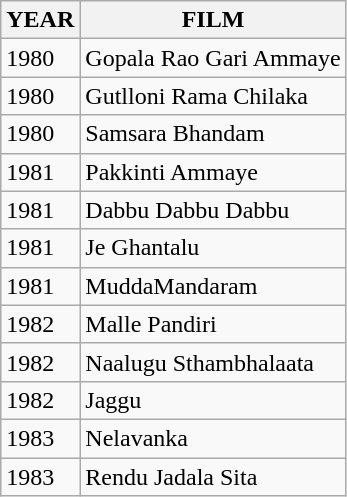<table class="wikitable">
<tr>
<th>YEAR</th>
<th>FILM</th>
</tr>
<tr>
<td>1980</td>
<td>Gopala Rao Gari Ammaye</td>
</tr>
<tr>
<td>1980</td>
<td>Gutlloni Rama Chilaka</td>
</tr>
<tr>
<td>1980</td>
<td>Samsara Bhandam</td>
</tr>
<tr>
<td>1981</td>
<td>Pakkinti Ammaye</td>
</tr>
<tr>
<td>1981</td>
<td>Dabbu Dabbu Dabbu</td>
</tr>
<tr>
<td>1981</td>
<td>Je Ghantalu</td>
</tr>
<tr>
<td>1981</td>
<td>MuddaMandaram</td>
</tr>
<tr>
<td>1982</td>
<td>Malle Pandiri</td>
</tr>
<tr>
<td>1982</td>
<td>Naalugu Sthambhalaata</td>
</tr>
<tr>
<td>1982</td>
<td>Jaggu</td>
</tr>
<tr>
<td>1983</td>
<td>Nelavanka</td>
</tr>
<tr>
<td>1983</td>
<td>Rendu Jadala Sita</td>
</tr>
</table>
